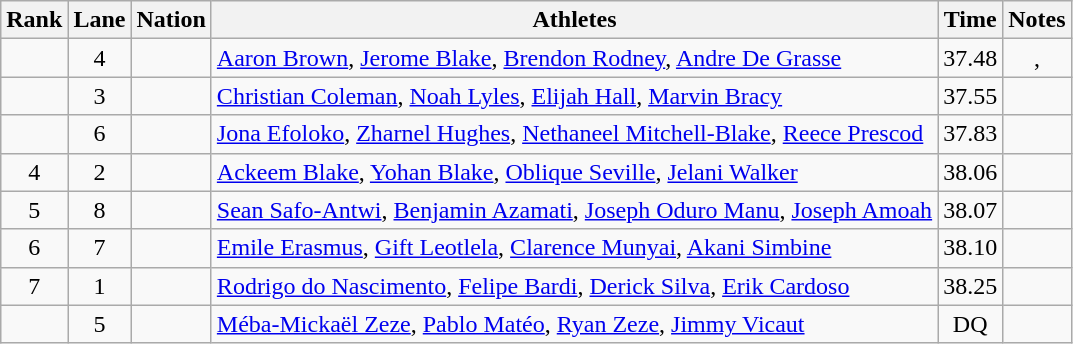<table class="wikitable sortable" style="text-align:center">
<tr>
<th>Rank</th>
<th>Lane</th>
<th>Nation</th>
<th>Athletes</th>
<th>Time</th>
<th>Notes</th>
</tr>
<tr>
<td></td>
<td>4</td>
<td align=left></td>
<td align=left><a href='#'>Aaron Brown</a>, <a href='#'>Jerome Blake</a>, <a href='#'>Brendon Rodney</a>, <a href='#'>Andre De Grasse</a></td>
<td>37.48</td>
<td>, </td>
</tr>
<tr>
<td></td>
<td>3</td>
<td align=left></td>
<td align=left><a href='#'>Christian Coleman</a>, <a href='#'>Noah Lyles</a>, <a href='#'>Elijah Hall</a>, <a href='#'>Marvin Bracy</a></td>
<td>37.55</td>
<td></td>
</tr>
<tr>
<td></td>
<td>6</td>
<td align=left></td>
<td align=left><a href='#'>Jona Efoloko</a>, <a href='#'>Zharnel Hughes</a>, <a href='#'>Nethaneel Mitchell-Blake</a>, <a href='#'>Reece Prescod</a></td>
<td>37.83</td>
<td></td>
</tr>
<tr>
<td>4</td>
<td>2</td>
<td align=left></td>
<td align=left><a href='#'>Ackeem Blake</a>, <a href='#'>Yohan Blake</a>, <a href='#'>Oblique Seville</a>, <a href='#'>Jelani Walker</a></td>
<td>38.06</td>
<td></td>
</tr>
<tr>
<td>5</td>
<td>8</td>
<td align=left></td>
<td align=left><a href='#'>Sean Safo-Antwi</a>, <a href='#'>Benjamin Azamati</a>, <a href='#'>Joseph Oduro Manu</a>, <a href='#'>Joseph Amoah</a></td>
<td>38.07</td>
<td></td>
</tr>
<tr>
<td>6</td>
<td>7</td>
<td align=left></td>
<td align=left><a href='#'>Emile Erasmus</a>, <a href='#'>Gift Leotlela</a>, <a href='#'>Clarence Munyai</a>, <a href='#'>Akani Simbine</a></td>
<td>38.10</td>
<td></td>
</tr>
<tr>
<td>7</td>
<td>1</td>
<td align=left></td>
<td align=left><a href='#'>Rodrigo do Nascimento</a>, <a href='#'>Felipe Bardi</a>, <a href='#'>Derick Silva</a>,  <a href='#'>Erik Cardoso</a></td>
<td>38.25</td>
<td></td>
</tr>
<tr>
<td></td>
<td>5</td>
<td align=left></td>
<td align=left><a href='#'>Méba-Mickaël Zeze</a>, <a href='#'>Pablo Matéo</a>, <a href='#'>Ryan Zeze</a>, <a href='#'>Jimmy Vicaut</a></td>
<td>DQ</td>
<td></td>
</tr>
</table>
